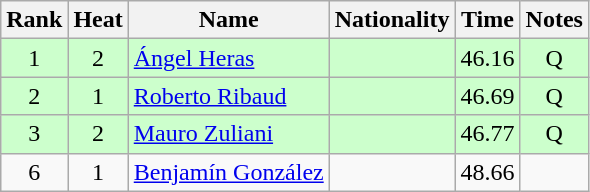<table class="wikitable sortable" style="text-align:center">
<tr>
<th>Rank</th>
<th>Heat</th>
<th>Name</th>
<th>Nationality</th>
<th>Time</th>
<th>Notes</th>
</tr>
<tr bgcolor=ccffcc>
<td>1</td>
<td>2</td>
<td align=left><a href='#'>Ángel Heras</a></td>
<td align=left></td>
<td>46.16</td>
<td>Q</td>
</tr>
<tr bgcolor=ccffcc>
<td>2</td>
<td>1</td>
<td align=left><a href='#'>Roberto Ribaud</a></td>
<td align=left></td>
<td>46.69</td>
<td>Q</td>
</tr>
<tr bgcolor=ccffcc>
<td>3</td>
<td>2</td>
<td align=left><a href='#'>Mauro Zuliani</a></td>
<td align=left></td>
<td>46.77</td>
<td>Q</td>
</tr>
<tr>
<td>6</td>
<td>1</td>
<td align=left><a href='#'>Benjamín González</a></td>
<td align=left></td>
<td>48.66</td>
<td></td>
</tr>
</table>
